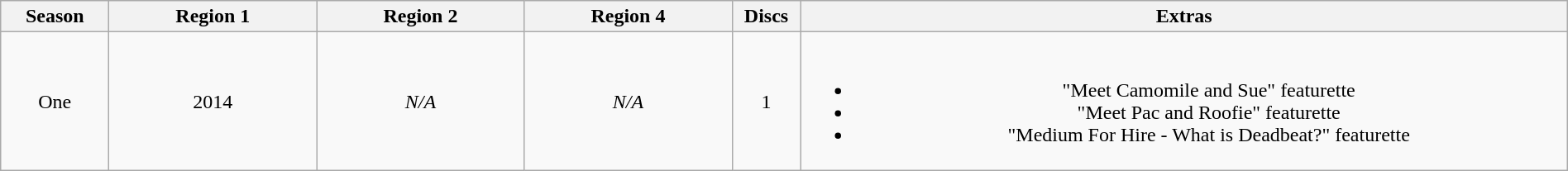<table class="wikitable" style="width:100%; text-align:center;">
<tr>
<th style="width:5em;">Season</th>
<th style="width:10em;">Region 1</th>
<th style="width:10em;">Region 2</th>
<th style="width:10em;">Region 4</th>
<th style="width:3em;">Discs</th>
<th>Extras</th>
</tr>
<tr>
<td>One</td>
<td>2014</td>
<td><em>N/A</em></td>
<td><em>N/A</em></td>
<td>1</td>
<td><br><ul><li>"Meet Camomile and Sue" featurette</li><li>"Meet Pac and Roofie" featurette</li><li>"Medium For Hire - What is Deadbeat?" featurette</li></ul></td>
</tr>
</table>
